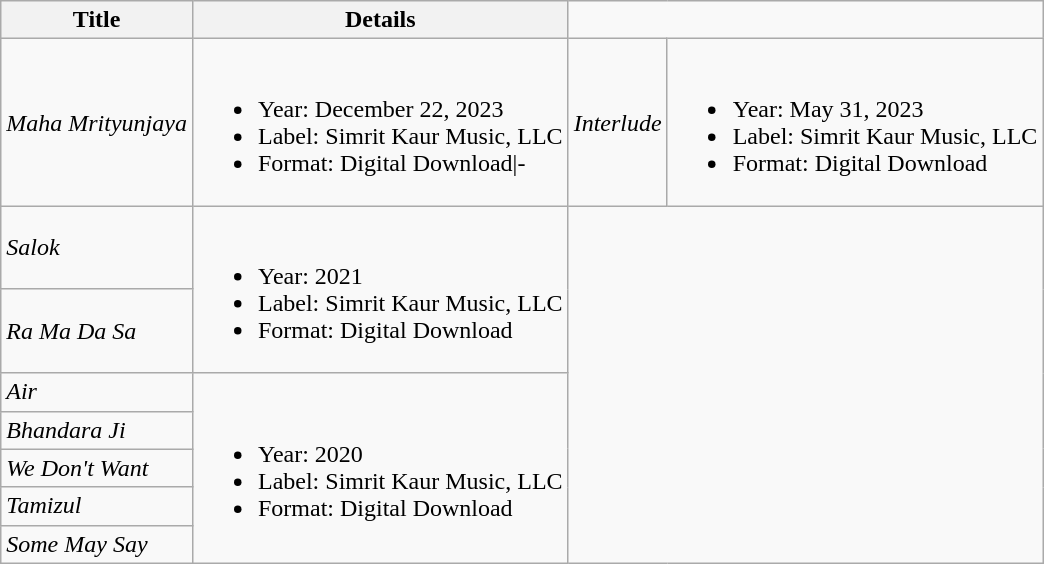<table class="wikitable">
<tr>
<th>Title</th>
<th>Details</th>
</tr>
<tr>
<td><em>Maha Mrityunjaya</em></td>
<td><br><ul><li>Year: December 22, 2023</li><li>Label: Simrit Kaur Music, LLC</li><li>Format: Digital Download|-</li></ul></td>
<td><em>Interlude</em></td>
<td><br><ul><li>Year: May 31, 2023</li><li>Label: Simrit Kaur Music, LLC</li><li>Format: Digital Download</li></ul></td>
</tr>
<tr>
<td><em>Salok</em></td>
<td rowspan="2"><br><ul><li>Year: 2021</li><li>Label: Simrit Kaur Music, LLC</li><li>Format: Digital Download</li></ul></td>
</tr>
<tr>
<td><em>Ra Ma Da Sa</em></td>
</tr>
<tr>
<td><em>Air</em></td>
<td rowspan="5"><br><ul><li>Year: 2020</li><li>Label: Simrit Kaur Music, LLC</li><li>Format: Digital Download</li></ul></td>
</tr>
<tr>
<td><em>Bhandara Ji</em></td>
</tr>
<tr>
<td><em>We Don't Want</em></td>
</tr>
<tr>
<td><em>Tamizul</em></td>
</tr>
<tr>
<td><em>Some May Say</em></td>
</tr>
</table>
